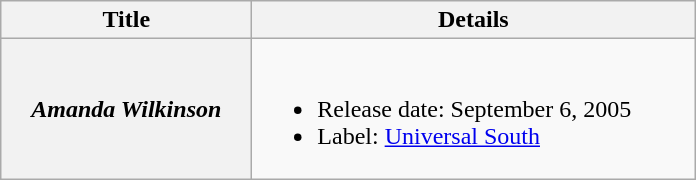<table class="wikitable plainrowheaders">
<tr>
<th style="width:10em;">Title</th>
<th style="width:18em;">Details</th>
</tr>
<tr>
<th scope="row"><em>Amanda Wilkinson</em></th>
<td><br><ul><li>Release date: September 6, 2005</li><li>Label: <a href='#'>Universal South</a></li></ul></td>
</tr>
</table>
